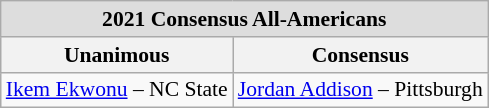<table class="wikitable" style="white-space:nowrap; font-size:90%; text-align:center;">
<tr>
<td colspan="7" style="text-align:center; background:#ddd;"><strong>2021 Consensus All-Americans</strong></td>
</tr>
<tr>
<th>Unanimous</th>
<th>Consensus</th>
</tr>
<tr>
<td><a href='#'>Ikem Ekwonu</a> – NC State</td>
<td><a href='#'>Jordan Addison</a> – Pittsburgh</td>
</tr>
</table>
